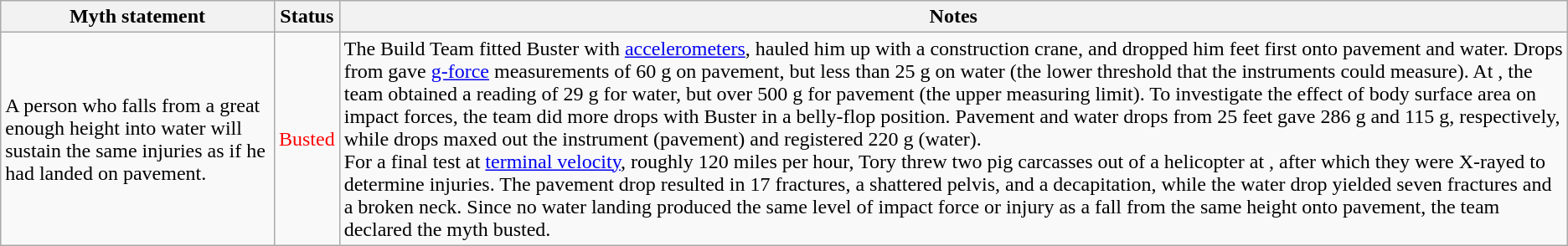<table class="wikitable plainrowheaders">
<tr>
<th>Myth statement</th>
<th>Status</th>
<th>Notes</th>
</tr>
<tr>
<td>A person who falls from a great enough height into water will sustain the same injuries as if he had landed on pavement.</td>
<td style="color:red">Busted</td>
<td>The Build Team fitted Buster with <a href='#'>accelerometers</a>, hauled him up with a construction crane, and dropped him feet first onto pavement and water. Drops from  gave <a href='#'>g-force</a> measurements of 60 g on pavement, but less than 25 g on water (the lower threshold that the instruments could measure). At , the team obtained a reading of 29 g for water, but over 500 g for pavement (the upper measuring limit). To investigate the effect of body surface area on impact forces, the team did more drops with Buster in a belly-flop position.  Pavement and water drops from 25 feet gave 286 g and 115 g, respectively, while  drops maxed out the instrument (pavement) and registered 220 g (water).<br>For a final test at <a href='#'>terminal velocity</a>, roughly 120 miles per hour, Tory threw two pig carcasses out of a helicopter at , after which they were X-rayed to determine injuries. The pavement drop resulted in 17 fractures, a shattered pelvis, and a decapitation, while the water drop yielded seven fractures and a broken neck. Since no water landing produced the same level of impact force or injury as a fall from the same height onto pavement, the team declared the myth busted.</td>
</tr>
</table>
